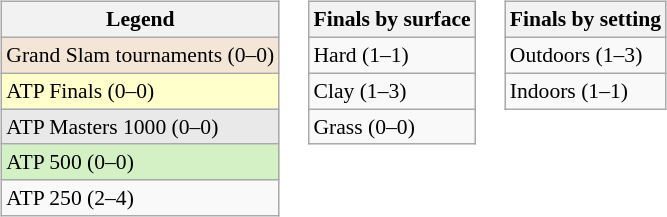<table>
<tr valign=top>
<td><br><table class="wikitable" style="font-size:90%">
<tr>
<th>Legend</th>
</tr>
<tr style="background:#f3e6d7;">
<td>Grand Slam tournaments (0–0)</td>
</tr>
<tr style="background:#ffc;">
<td>ATP Finals (0–0)</td>
</tr>
<tr style="background:#e9e9e9;">
<td>ATP Masters 1000 (0–0)</td>
</tr>
<tr style="background:#d4f1c5;">
<td>ATP 500 (0–0)</td>
</tr>
<tr>
<td>ATP 250 (2–4)</td>
</tr>
</table>
</td>
<td><br><table class="wikitable" style="font-size:90%">
<tr>
<th>Finals by surface</th>
</tr>
<tr>
<td>Hard (1–1)</td>
</tr>
<tr>
<td>Clay (1–3)</td>
</tr>
<tr>
<td>Grass (0–0)</td>
</tr>
</table>
</td>
<td><br><table class="wikitable" style="font-size:90%">
<tr>
<th>Finals by setting</th>
</tr>
<tr>
<td>Outdoors (1–3)</td>
</tr>
<tr>
<td>Indoors (1–1)</td>
</tr>
</table>
</td>
</tr>
</table>
